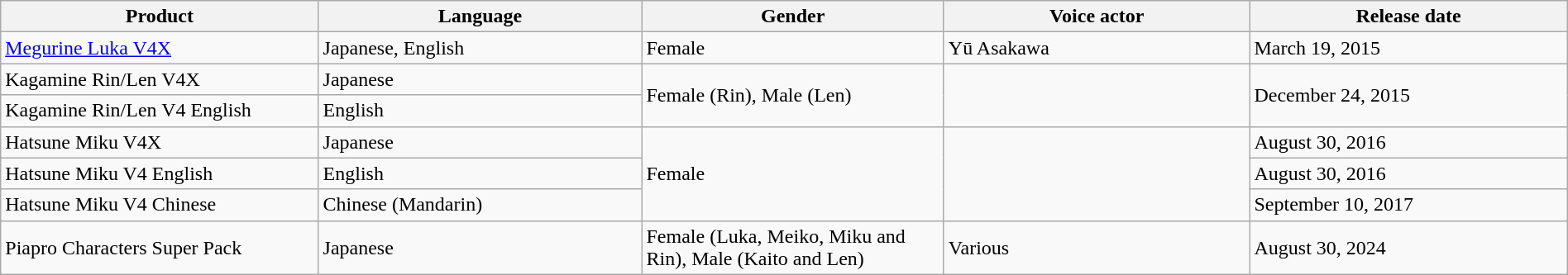<table class="wikitable sortable" style="text-align:left; width:100%">
<tr>
<th width="5%">Product</th>
<th width="5%">Language</th>
<th width="5%">Gender</th>
<th width="5%">Voice actor</th>
<th width="5%">Release date</th>
</tr>
<tr>
<td><a href='#'>Megurine Luka V4X</a></td>
<td>Japanese, English</td>
<td>Female</td>
<td>Yū Asakawa</td>
<td>March 19, 2015</td>
</tr>
<tr>
<td>Kagamine Rin/Len V4X</td>
<td>Japanese</td>
<td rowspan="2">Female (Rin), Male (Len)</td>
<td rowspan="2"></td>
<td rowspan="2">December 24, 2015</td>
</tr>
<tr>
<td>Kagamine Rin/Len V4 English</td>
<td>English</td>
</tr>
<tr>
<td>Hatsune Miku V4X</td>
<td>Japanese</td>
<td rowspan="3">Female</td>
<td rowspan="3"></td>
<td>August 30, 2016</td>
</tr>
<tr>
<td>Hatsune Miku V4 English</td>
<td>English</td>
<td>August 30, 2016</td>
</tr>
<tr>
<td>Hatsune Miku V4 Chinese</td>
<td>Chinese (Mandarin)</td>
<td>September 10, 2017</td>
</tr>
<tr>
<td>Piapro Characters Super Pack</td>
<td>Japanese</td>
<td>Female (Luka, Meiko, Miku and Rin), Male (Kaito and Len)</td>
<td>Various</td>
<td>August 30, 2024</td>
</tr>
</table>
